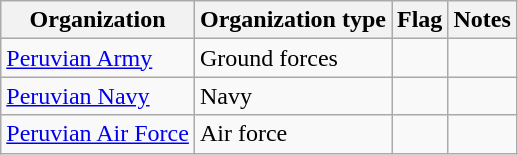<table class="wikitable">
<tr>
<th>Organization</th>
<th>Organization type</th>
<th>Flag</th>
<th>Notes</th>
</tr>
<tr>
<td><a href='#'>Peruvian Army</a></td>
<td>Ground forces</td>
<td></td>
<td></td>
</tr>
<tr>
<td><a href='#'>Peruvian Navy</a></td>
<td>Navy</td>
<td></td>
<td></td>
</tr>
<tr>
<td><a href='#'>Peruvian Air Force</a></td>
<td>Air force</td>
<td></td>
<td></td>
</tr>
</table>
